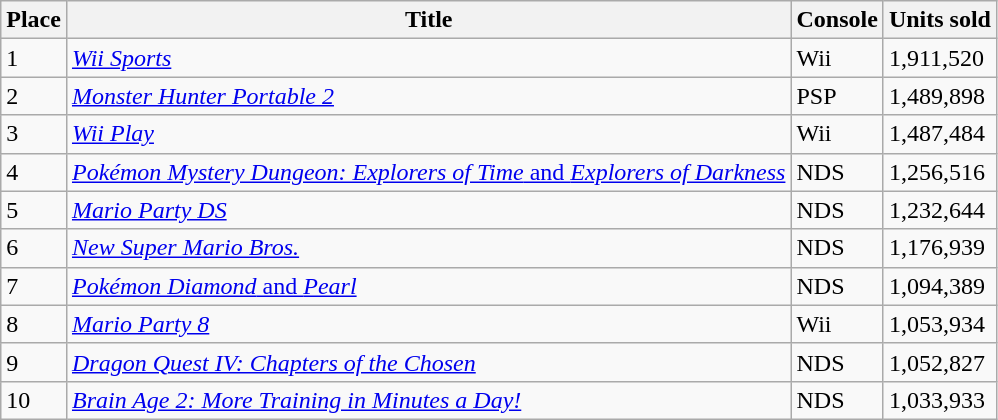<table class="wikitable">
<tr>
<th>Place</th>
<th>Title</th>
<th>Console</th>
<th>Units sold</th>
</tr>
<tr>
<td>1</td>
<td><em><a href='#'>Wii Sports</a></em></td>
<td>Wii</td>
<td>1,911,520</td>
</tr>
<tr>
<td>2</td>
<td><em><a href='#'>Monster Hunter Portable 2</a></em></td>
<td>PSP</td>
<td>1,489,898</td>
</tr>
<tr>
<td>3</td>
<td><em><a href='#'>Wii Play</a></em></td>
<td>Wii</td>
<td>1,487,484</td>
</tr>
<tr>
<td>4</td>
<td><a href='#'><em>Pokémon Mystery Dungeon: Explorers of Time</em> and <em>Explorers of Darkness</em></a></td>
<td>NDS</td>
<td>1,256,516</td>
</tr>
<tr>
<td>5</td>
<td><em><a href='#'>Mario Party DS</a></em></td>
<td>NDS</td>
<td>1,232,644</td>
</tr>
<tr>
<td>6</td>
<td><em><a href='#'>New Super Mario Bros.</a></em></td>
<td>NDS</td>
<td>1,176,939</td>
</tr>
<tr>
<td>7</td>
<td><a href='#'><em>Pokémon Diamond</em> and <em>Pearl</em></a></td>
<td>NDS</td>
<td>1,094,389</td>
</tr>
<tr>
<td>8</td>
<td><em><a href='#'>Mario Party 8</a></em></td>
<td>Wii</td>
<td>1,053,934</td>
</tr>
<tr>
<td>9</td>
<td><em><a href='#'>Dragon Quest IV: Chapters of the Chosen</a></em></td>
<td>NDS</td>
<td>1,052,827</td>
</tr>
<tr>
<td>10</td>
<td><em><a href='#'>Brain Age 2: More Training in Minutes a Day!</a></em></td>
<td>NDS</td>
<td>1,033,933</td>
</tr>
</table>
